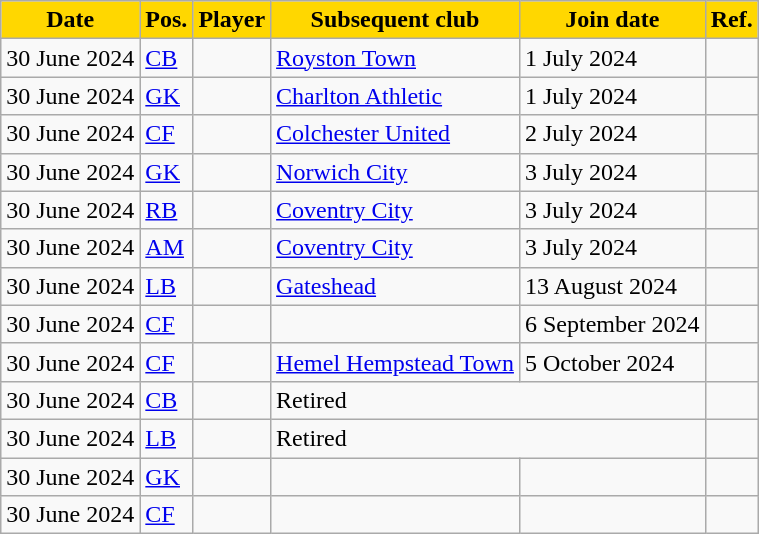<table class="wikitable plainrowheaders sortable">
<tr>
<th style="background:#ffd700;color:#000;">Date</th>
<th style="background:#ffd700;color:#000;">Pos.</th>
<th style="background:#ffd700;color:#000;">Player</th>
<th style="background:#ffd700;color:#000;">Subsequent club</th>
<th style="background:#ffd700;color:#000;">Join date</th>
<th style="background:#ffd700;color:#000;">Ref.</th>
</tr>
<tr>
<td>30 June 2024</td>
<td><a href='#'>CB</a></td>
<td></td>
<td><a href='#'>Royston Town</a></td>
<td>1 July 2024</td>
<td></td>
</tr>
<tr>
<td>30 June 2024</td>
<td><a href='#'>GK</a></td>
<td></td>
<td><a href='#'>Charlton Athletic</a></td>
<td>1 July 2024</td>
<td></td>
</tr>
<tr>
<td>30 June 2024</td>
<td><a href='#'>CF</a></td>
<td></td>
<td><a href='#'>Colchester United</a></td>
<td>2 July 2024</td>
<td></td>
</tr>
<tr>
<td>30 June 2024</td>
<td><a href='#'>GK</a></td>
<td></td>
<td><a href='#'>Norwich City</a></td>
<td>3 July 2024</td>
<td></td>
</tr>
<tr>
<td>30 June 2024</td>
<td><a href='#'>RB</a></td>
<td></td>
<td><a href='#'>Coventry City</a></td>
<td>3 July 2024</td>
<td></td>
</tr>
<tr>
<td>30 June 2024</td>
<td><a href='#'>AM</a></td>
<td></td>
<td><a href='#'>Coventry City</a></td>
<td>3 July 2024</td>
<td></td>
</tr>
<tr>
<td>30 June 2024</td>
<td><a href='#'>LB</a></td>
<td></td>
<td><a href='#'>Gateshead</a></td>
<td>13 August 2024</td>
<td></td>
</tr>
<tr>
<td>30 June 2024</td>
<td><a href='#'>CF</a></td>
<td></td>
<td></td>
<td>6 September 2024</td>
<td></td>
</tr>
<tr>
<td>30 June 2024</td>
<td><a href='#'>CF</a></td>
<td></td>
<td><a href='#'>Hemel Hempstead Town</a></td>
<td>5 October 2024</td>
<td></td>
</tr>
<tr>
<td>30 June 2024</td>
<td><a href='#'>CB</a></td>
<td></td>
<td colspan="2">Retired</td>
<td></td>
</tr>
<tr>
<td>30 June 2024</td>
<td><a href='#'>LB</a></td>
<td></td>
<td colspan="2">Retired</td>
<td></td>
</tr>
<tr>
<td>30 June 2024</td>
<td><a href='#'>GK</a></td>
<td></td>
<td></td>
<td></td>
<td></td>
</tr>
<tr>
<td>30 June 2024</td>
<td><a href='#'>CF</a></td>
<td></td>
<td></td>
<td></td>
<td></td>
</tr>
</table>
